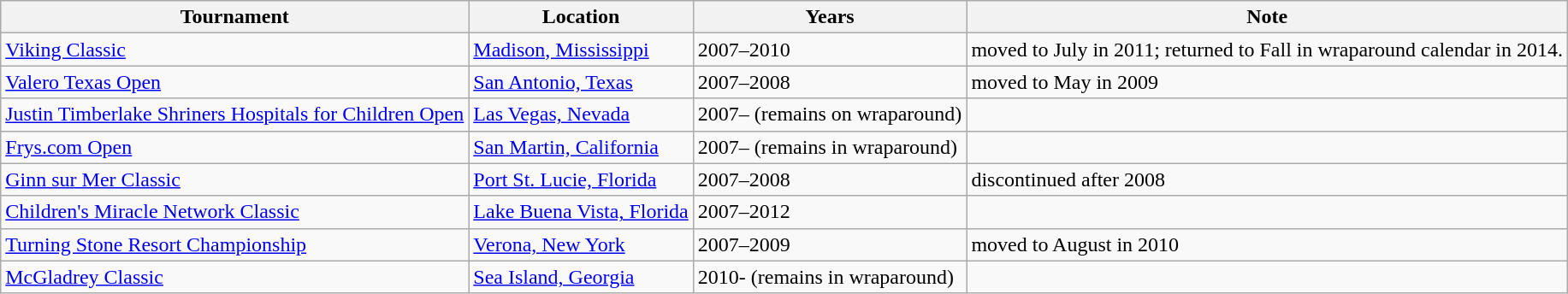<table class=wikitable>
<tr>
<th>Tournament</th>
<th>Location</th>
<th>Years</th>
<th>Note</th>
</tr>
<tr>
<td><a href='#'>Viking Classic</a></td>
<td><a href='#'>Madison, Mississippi</a></td>
<td>2007–2010</td>
<td>moved to July in 2011; returned to Fall in wraparound calendar in 2014.</td>
</tr>
<tr>
<td><a href='#'>Valero Texas Open</a></td>
<td><a href='#'>San Antonio, Texas</a></td>
<td>2007–2008</td>
<td>moved to May in 2009</td>
</tr>
<tr>
<td><a href='#'>Justin Timberlake Shriners Hospitals for Children Open</a></td>
<td><a href='#'>Las Vegas, Nevada</a></td>
<td>2007– (remains on wraparound)</td>
<td></td>
</tr>
<tr>
<td><a href='#'>Frys.com Open</a></td>
<td><a href='#'>San Martin, California</a></td>
<td>2007– (remains in wraparound)</td>
<td></td>
</tr>
<tr>
<td><a href='#'>Ginn sur Mer Classic</a></td>
<td><a href='#'>Port St. Lucie, Florida</a></td>
<td>2007–2008</td>
<td>discontinued after 2008</td>
</tr>
<tr>
<td><a href='#'>Children's Miracle Network Classic</a></td>
<td><a href='#'>Lake Buena Vista, Florida</a></td>
<td>2007–2012</td>
<td></td>
</tr>
<tr>
<td><a href='#'>Turning Stone Resort Championship</a></td>
<td><a href='#'>Verona, New York</a></td>
<td>2007–2009</td>
<td>moved to August in 2010</td>
</tr>
<tr>
<td><a href='#'>McGladrey Classic</a></td>
<td><a href='#'>Sea Island, Georgia</a></td>
<td>2010- (remains in wraparound)</td>
<td></td>
</tr>
</table>
